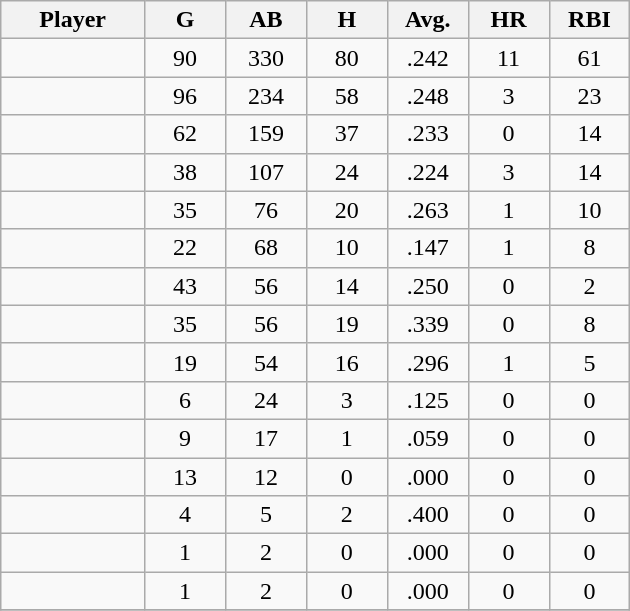<table class="wikitable sortable">
<tr>
<th width="16%">Player</th>
<th width="9%">G</th>
<th width="9%">AB</th>
<th width="9%">H</th>
<th width="9%">Avg.</th>
<th width="9%">HR</th>
<th width="9%">RBI</th>
</tr>
<tr align="center">
<td></td>
<td>90</td>
<td>330</td>
<td>80</td>
<td>.242</td>
<td>11</td>
<td>61</td>
</tr>
<tr align="center">
<td></td>
<td>96</td>
<td>234</td>
<td>58</td>
<td>.248</td>
<td>3</td>
<td>23</td>
</tr>
<tr align="center">
<td></td>
<td>62</td>
<td>159</td>
<td>37</td>
<td>.233</td>
<td>0</td>
<td>14</td>
</tr>
<tr align="center">
<td></td>
<td>38</td>
<td>107</td>
<td>24</td>
<td>.224</td>
<td>3</td>
<td>14</td>
</tr>
<tr align="center">
<td></td>
<td>35</td>
<td>76</td>
<td>20</td>
<td>.263</td>
<td>1</td>
<td>10</td>
</tr>
<tr align="center">
<td></td>
<td>22</td>
<td>68</td>
<td>10</td>
<td>.147</td>
<td>1</td>
<td>8</td>
</tr>
<tr align="center">
<td></td>
<td>43</td>
<td>56</td>
<td>14</td>
<td>.250</td>
<td>0</td>
<td>2</td>
</tr>
<tr align="center">
<td></td>
<td>35</td>
<td>56</td>
<td>19</td>
<td>.339</td>
<td>0</td>
<td>8</td>
</tr>
<tr align="center">
<td></td>
<td>19</td>
<td>54</td>
<td>16</td>
<td>.296</td>
<td>1</td>
<td>5</td>
</tr>
<tr align="center">
<td></td>
<td>6</td>
<td>24</td>
<td>3</td>
<td>.125</td>
<td>0</td>
<td>0</td>
</tr>
<tr align="center">
<td></td>
<td>9</td>
<td>17</td>
<td>1</td>
<td>.059</td>
<td>0</td>
<td>0</td>
</tr>
<tr align="center">
<td></td>
<td>13</td>
<td>12</td>
<td>0</td>
<td>.000</td>
<td>0</td>
<td>0</td>
</tr>
<tr align="center">
<td></td>
<td>4</td>
<td>5</td>
<td>2</td>
<td>.400</td>
<td>0</td>
<td>0</td>
</tr>
<tr align="center">
<td></td>
<td>1</td>
<td>2</td>
<td>0</td>
<td>.000</td>
<td>0</td>
<td>0</td>
</tr>
<tr align="center">
<td></td>
<td>1</td>
<td>2</td>
<td>0</td>
<td>.000</td>
<td>0</td>
<td>0</td>
</tr>
<tr align="center">
</tr>
</table>
